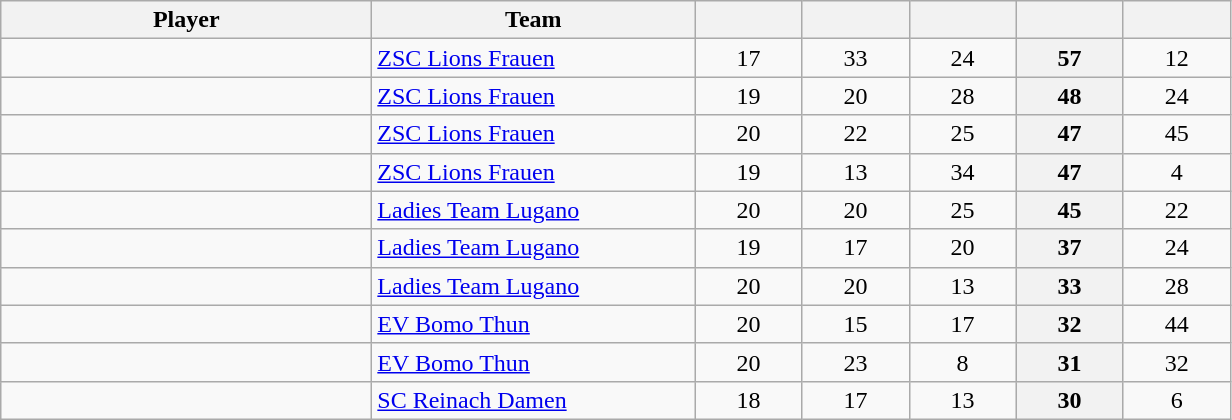<table class="wikitable sortable" style="text-align: center">
<tr>
<th style="width: 15em;">Player</th>
<th style="width: 13em;">Team</th>
<th style="width: 4em;"></th>
<th style="width: 4em;"></th>
<th style="width: 4em;"></th>
<th style="width: 4em;"></th>
<th style="width: 4em;"></th>
</tr>
<tr>
<td style="text-align:left;"> </td>
<td style="text-align:left;"><a href='#'>ZSC Lions Frauen</a></td>
<td>17</td>
<td>33</td>
<td>24</td>
<th>57</th>
<td>12</td>
</tr>
<tr>
<td style="text-align:left;"> </td>
<td style="text-align:left;"><a href='#'>ZSC Lions Frauen</a></td>
<td>19</td>
<td>20</td>
<td>28</td>
<th>48</th>
<td>24</td>
</tr>
<tr>
<td style="text-align:left;"> </td>
<td style="text-align:left;"><a href='#'>ZSC Lions Frauen</a></td>
<td>20</td>
<td>22</td>
<td>25</td>
<th>47</th>
<td>45</td>
</tr>
<tr>
<td style="text-align:left;"> </td>
<td style="text-align:left;"><a href='#'>ZSC Lions Frauen</a></td>
<td>19</td>
<td>13</td>
<td>34</td>
<th>47</th>
<td>4</td>
</tr>
<tr>
<td style="text-align:left;"> </td>
<td style="text-align:left;"><a href='#'>Ladies Team Lugano</a></td>
<td>20</td>
<td>20</td>
<td>25</td>
<th>45</th>
<td>22</td>
</tr>
<tr>
<td style="text-align:left;"> </td>
<td style="text-align:left;"><a href='#'>Ladies Team Lugano</a></td>
<td>19</td>
<td>17</td>
<td>20</td>
<th>37</th>
<td>24</td>
</tr>
<tr>
<td style="text-align:left;"> </td>
<td style="text-align:left;"><a href='#'>Ladies Team Lugano</a></td>
<td>20</td>
<td>20</td>
<td>13</td>
<th>33</th>
<td>28</td>
</tr>
<tr>
<td style="text-align:left;"> </td>
<td style="text-align:left;"><a href='#'>EV Bomo Thun</a></td>
<td>20</td>
<td>15</td>
<td>17</td>
<th>32</th>
<td>44</td>
</tr>
<tr>
<td style="text-align:left;"> </td>
<td style="text-align:left;"><a href='#'>EV Bomo Thun</a></td>
<td>20</td>
<td>23</td>
<td>8</td>
<th>31</th>
<td>32</td>
</tr>
<tr>
<td style="text-align:left;"> </td>
<td style="text-align:left;"><a href='#'>SC Reinach Damen</a></td>
<td>18</td>
<td>17</td>
<td>13</td>
<th>30</th>
<td>6</td>
</tr>
</table>
